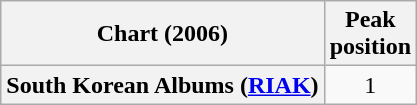<table class="wikitable plainrowheaders">
<tr>
<th>Chart (2006)</th>
<th>Peak<br>position</th>
</tr>
<tr>
<th scope="row">South Korean Albums (<a href='#'>RIAK</a>)</th>
<td style="text-align:center;">1</td>
</tr>
</table>
